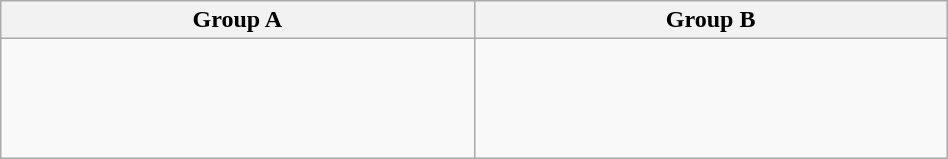<table class="wikitable" width=50%>
<tr>
<th width=50%>Group A</th>
<th width=50%>Group B</th>
</tr>
<tr>
<td valign=top><br><br>
<br>
<br>
</td>
<td valign=top><br><br>
<br>
</td>
</tr>
</table>
